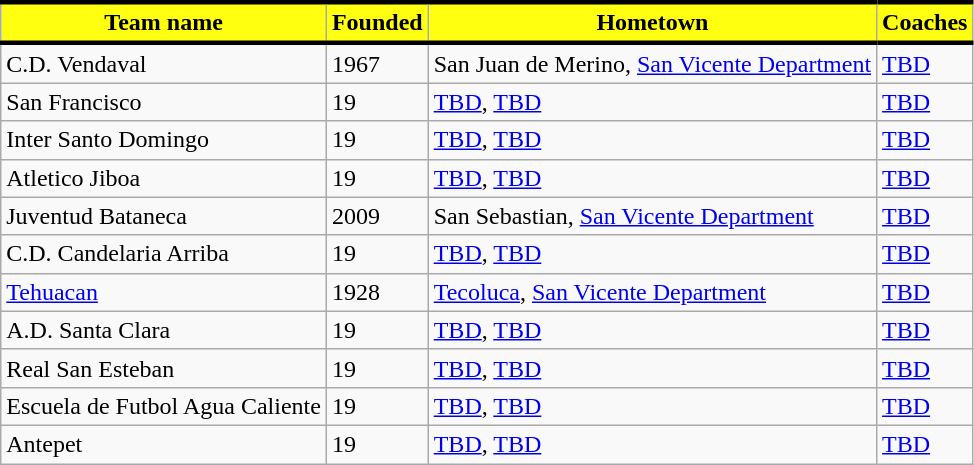<table class="wikitable">
<tr>
<th style="background:#FFFF10; color:black; border-top:black 3px solid; border-bottom:black 3px solid;">Team name</th>
<th style="background:#FFFF10; color:black; border-top:black 3px solid; border-bottom:black 3px solid;">Founded</th>
<th style="background:#FFFF10; color:black; border-top:black 3px solid; border-bottom:black 3px solid;">Hometown</th>
<th style="background:#FFFF10; color:black; border-top:black 3px solid; border-bottom:black 3px solid;">Coaches</th>
</tr>
<tr>
<td>C.D. Vendaval</td>
<td>1967</td>
<td> San Juan de Merino, <a href='#'>San Vicente Department</a></td>
<td> <a href='#'>TBD</a></td>
</tr>
<tr>
<td>San Francisco</td>
<td>19</td>
<td> <a href='#'>TBD</a>, <a href='#'>TBD</a></td>
<td> <a href='#'>TBD</a></td>
</tr>
<tr>
<td>Inter Santo Domingo</td>
<td>19</td>
<td> <a href='#'>TBD</a>, <a href='#'>TBD</a></td>
<td> <a href='#'>TBD</a></td>
</tr>
<tr>
<td>Atletico Jiboa</td>
<td>19</td>
<td> <a href='#'>TBD</a>, <a href='#'>TBD</a></td>
<td> <a href='#'>TBD</a></td>
</tr>
<tr>
<td>Juventud Bataneca</td>
<td>2009</td>
<td> San Sebastian, <a href='#'>San Vicente Department</a></td>
<td> <a href='#'>TBD</a></td>
</tr>
<tr>
<td>C.D. Candelaria Arriba</td>
<td>19</td>
<td> <a href='#'>TBD</a>, <a href='#'>TBD</a></td>
<td> <a href='#'>TBD</a></td>
</tr>
<tr>
<td><a href='#'>Tehuacan</a></td>
<td>1928</td>
<td> <a href='#'>Tecoluca</a>, <a href='#'>San Vicente Department</a></td>
<td> <a href='#'>TBD</a></td>
</tr>
<tr>
<td>A.D. Santa Clara</td>
<td>19</td>
<td> <a href='#'>TBD</a>, <a href='#'>TBD</a></td>
<td> <a href='#'>TBD</a></td>
</tr>
<tr>
<td>Real San Esteban</td>
<td>19</td>
<td> <a href='#'>TBD</a>, <a href='#'>TBD</a></td>
<td> <a href='#'>TBD</a></td>
</tr>
<tr>
<td>Escuela de Futbol Agua Caliente</td>
<td>19</td>
<td> <a href='#'>TBD</a>, <a href='#'>TBD</a></td>
<td> <a href='#'>TBD</a></td>
</tr>
<tr>
<td>Antepet</td>
<td>19</td>
<td> <a href='#'>TBD</a>, <a href='#'>TBD</a></td>
<td> <a href='#'>TBD</a></td>
</tr>
</table>
